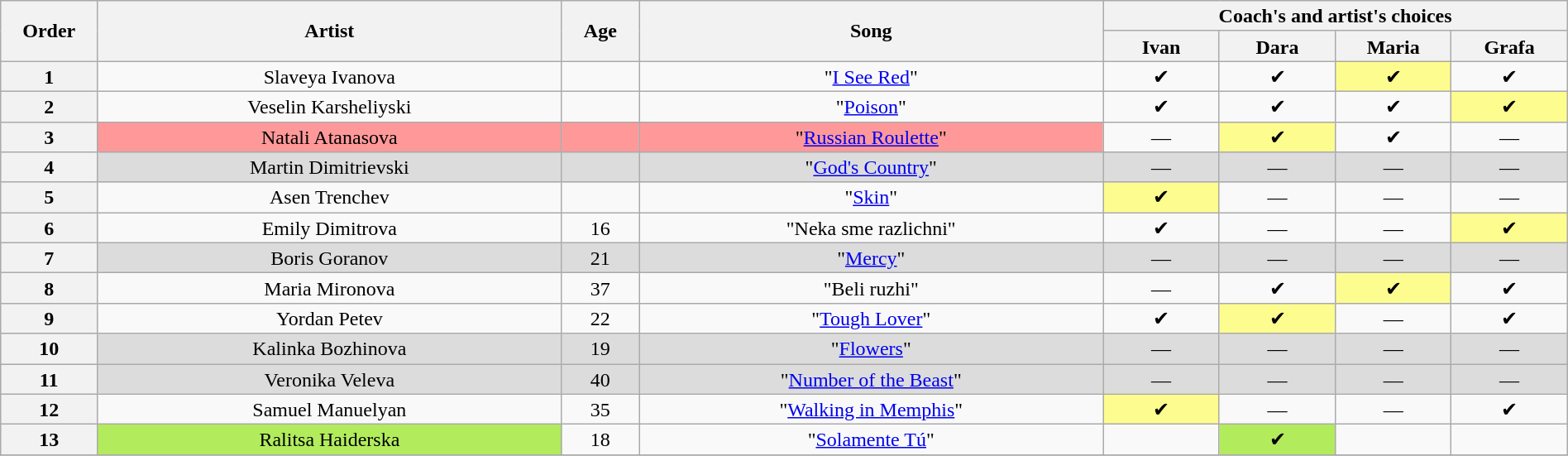<table class="wikitable" style="text-align:center; line-height:17px; width:100%">
<tr>
<th rowspan="2" scope="col" style="width:05%">Order</th>
<th rowspan="2" scope="col" style="width:24%">Artist</th>
<th rowspan="2" scope="col" style="width:04%">Age</th>
<th rowspan="2" scope="col" style="width:24%">Song</th>
<th colspan="4" scope="col" style="width:24%">Coach's and artist's choices</th>
</tr>
<tr>
<th style="width:06%">Ivan</th>
<th style="width:06%">Dara</th>
<th style="width:06%">Maria</th>
<th style="width:06%">Grafa</th>
</tr>
<tr>
<th>1</th>
<td>Slaveya Ivanova</td>
<td></td>
<td>"<a href='#'>I See Red</a>"</td>
<td>✔</td>
<td>✔</td>
<td style="background:#fdfc8f">✔</td>
<td>✔</td>
</tr>
<tr>
<th>2</th>
<td>Veselin Karsheliyski</td>
<td></td>
<td>"<a href='#'>Poison</a>"</td>
<td>✔</td>
<td>✔</td>
<td>✔</td>
<td style="background:#fdfc8f">✔</td>
</tr>
<tr>
<th>3</th>
<td style="background:#ff9999">Natali Atanasova</td>
<td style="background:#ff9999"></td>
<td style="background:#ff9999">"<a href='#'>Russian Roulette</a>"</td>
<td>—</td>
<td style="background:#fdfc8f">✔</td>
<td>✔</td>
<td>—</td>
</tr>
<tr bgcolor=#DCDCDC>
<th>4</th>
<td>Martin Dimitrievski</td>
<td></td>
<td>"<a href='#'>God's Country</a>"</td>
<td>—</td>
<td>—</td>
<td>—</td>
<td>—</td>
</tr>
<tr>
<th>5</th>
<td>Asen Trenchev</td>
<td></td>
<td>"<a href='#'>Skin</a>"</td>
<td style="background:#fdfc8f">✔</td>
<td>—</td>
<td>—</td>
<td>—</td>
</tr>
<tr>
<th>6</th>
<td>Emily Dimitrova</td>
<td>16</td>
<td>"Neka sme razlichni"</td>
<td>✔</td>
<td>—</td>
<td>—</td>
<td style="background:#fdfc8f">✔</td>
</tr>
<tr bgcolor=#DCDCDC>
<th>7</th>
<td>Boris Goranov</td>
<td>21</td>
<td>"<a href='#'>Mercy</a>"</td>
<td>—</td>
<td>—</td>
<td>—</td>
<td>—</td>
</tr>
<tr>
<th>8</th>
<td>Maria Mironova</td>
<td>37</td>
<td>"Beli ruzhi"</td>
<td>—</td>
<td>✔</td>
<td style="background:#fdfc8f">✔</td>
<td>✔</td>
</tr>
<tr>
<th>9</th>
<td>Yordan Petev</td>
<td>22</td>
<td>"<a href='#'>Tough Lover</a>"</td>
<td>✔</td>
<td style="background:#fdfc8f">✔</td>
<td>—</td>
<td>✔</td>
</tr>
<tr bgcolor=#DCDCDC>
<th>10</th>
<td>Kalinka Bozhinova</td>
<td>19</td>
<td>"<a href='#'>Flowers</a>"</td>
<td>—</td>
<td>—</td>
<td>—</td>
<td>—</td>
</tr>
<tr bgcolor=#DCDCDC>
<th>11</th>
<td>Veronika Veleva</td>
<td>40</td>
<td>"<a href='#'>Number of the Beast</a>"</td>
<td>—</td>
<td>—</td>
<td>—</td>
<td>—</td>
</tr>
<tr>
<th>12</th>
<td>Samuel Manuelyan</td>
<td>35</td>
<td>"<a href='#'>Walking in Memphis</a>"</td>
<td style="background:#fdfc8f">✔</td>
<td>—</td>
<td>—</td>
<td>✔</td>
</tr>
<tr>
<th>13</th>
<td style="background:#B2EC5D">Ralitsa Haiderska</td>
<td>18</td>
<td>"<a href='#'>Solamente Tú</a>"</td>
<td> <strong></strong> </td>
<td style="background:#B2EC5D">✔</td>
<td> <strong></strong> </td>
<td> <strong></strong> </td>
</tr>
<tr>
</tr>
</table>
